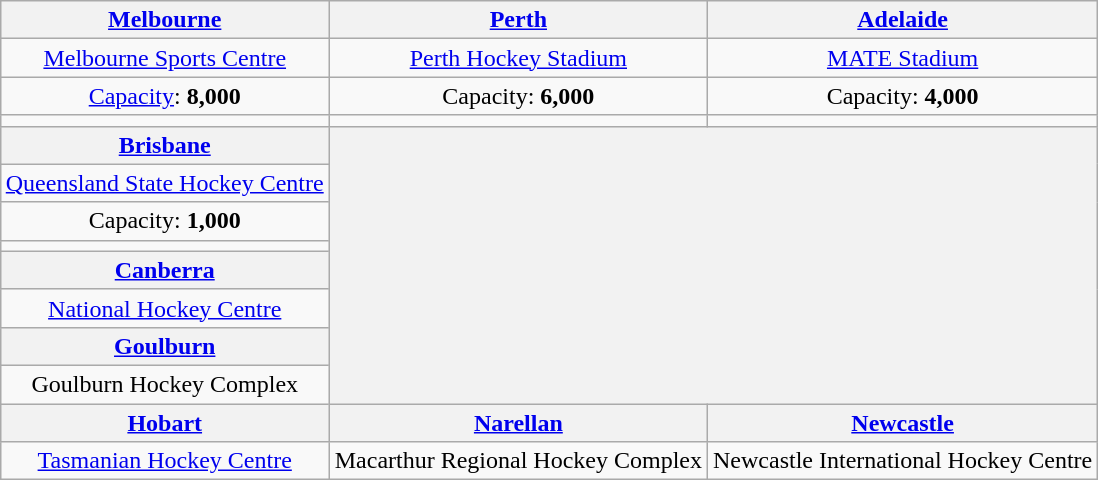<table class="wikitable" style="text-align:center;margin:1em auto;">
<tr>
<th><a href='#'>Melbourne</a></th>
<th><a href='#'>Perth</a></th>
<th><a href='#'>Adelaide</a></th>
</tr>
<tr>
<td><a href='#'>Melbourne Sports Centre</a></td>
<td><a href='#'>Perth Hockey Stadium</a></td>
<td><a href='#'>MATE Stadium</a></td>
</tr>
<tr>
<td><a href='#'>Capacity</a>: <strong>8,000</strong></td>
<td>Capacity: <strong>6,000</strong></td>
<td>Capacity: <strong>4,000</strong></td>
</tr>
<tr>
<td></td>
<td></td>
<td></td>
</tr>
<tr>
<th><a href='#'>Brisbane</a></th>
<th rowspan=8 colspan=2></th>
</tr>
<tr>
<td><a href='#'>Queensland State Hockey Centre</a></td>
</tr>
<tr>
<td>Capacity: <strong>1,000</strong></td>
</tr>
<tr>
<td></td>
</tr>
<tr>
<th><a href='#'>Canberra</a></th>
</tr>
<tr>
<td><a href='#'>National Hockey Centre</a></td>
</tr>
<tr>
<th><a href='#'>Goulburn</a></th>
</tr>
<tr>
<td>Goulburn Hockey Complex</td>
</tr>
<tr>
<th><a href='#'>Hobart</a></th>
<th><a href='#'>Narellan</a></th>
<th><a href='#'>Newcastle</a></th>
</tr>
<tr>
<td><a href='#'>Tasmanian Hockey Centre</a></td>
<td>Macarthur Regional Hockey Complex</td>
<td>Newcastle International Hockey Centre</td>
</tr>
</table>
